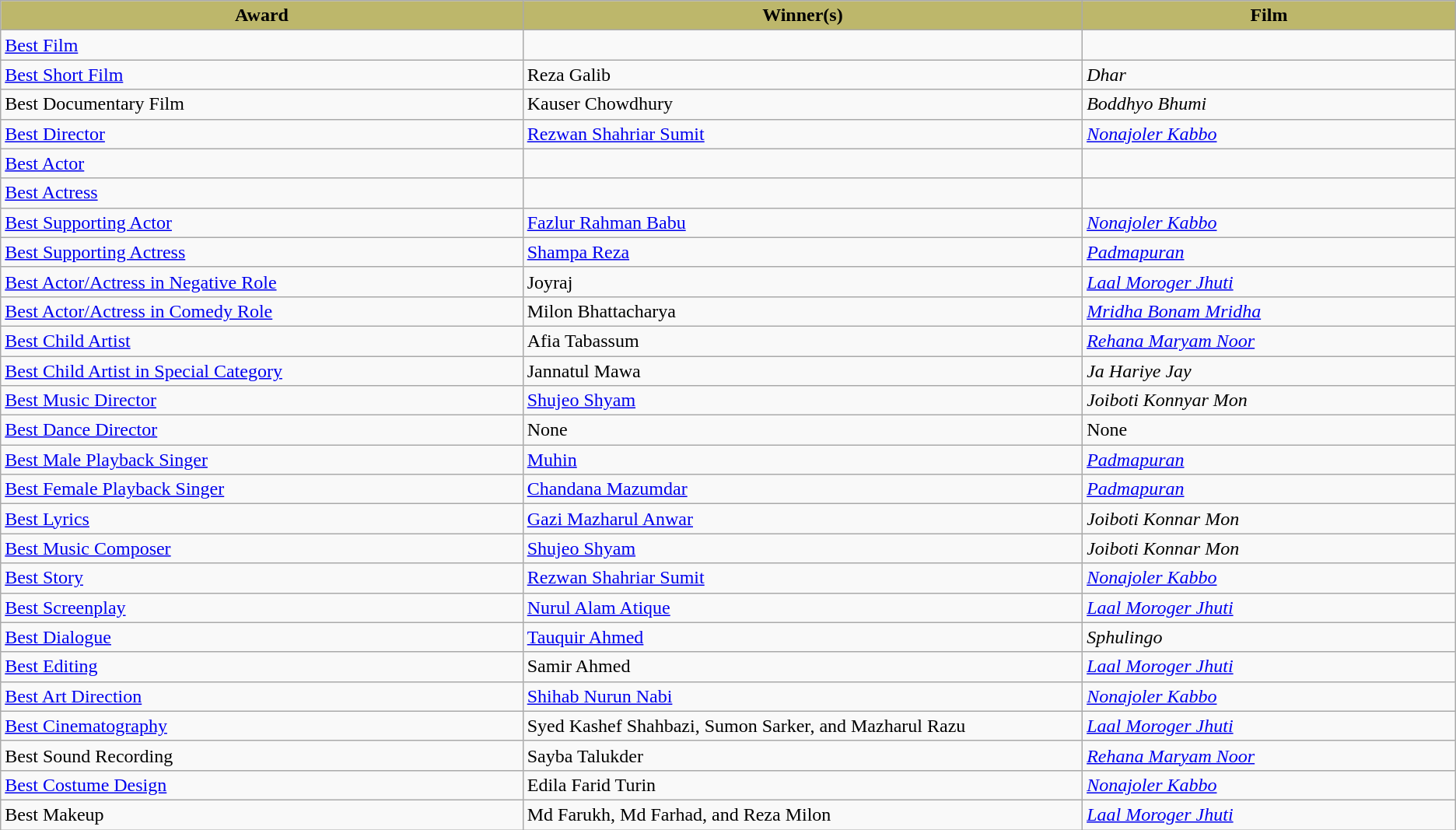<table class="wikitable plainrowheaders;">
<tr>
<th style="background-color:#BDB76B;width:28%;">Award</th>
<th style="background-color:#BDB76B;width:30%;">Winner(s)</th>
<th style="background-color:#BDB76B;width:20%;">Film</th>
</tr>
<tr>
<td><a href='#'>Best Film</a></td>
<td></td>
<td></td>
</tr>
<tr>
<td><a href='#'>Best Short Film</a></td>
<td>Reza Galib</td>
<td><em>Dhar</em></td>
</tr>
<tr>
<td>Best Documentary Film</td>
<td>Kauser Chowdhury</td>
<td><em>Boddhyo Bhumi</em></td>
</tr>
<tr>
<td><a href='#'>Best Director</a></td>
<td><a href='#'>Rezwan Shahriar Sumit</a></td>
<td><em><a href='#'>Nonajoler Kabbo</a></em></td>
</tr>
<tr>
<td><a href='#'>Best Actor</a></td>
<td></td>
<td></td>
</tr>
<tr>
<td><a href='#'>Best Actress</a></td>
<td></td>
<td></td>
</tr>
<tr>
<td><a href='#'>Best Supporting Actor</a></td>
<td><a href='#'>Fazlur Rahman Babu</a></td>
<td><em><a href='#'>Nonajoler Kabbo</a></em></td>
</tr>
<tr>
<td><a href='#'>Best Supporting Actress</a></td>
<td><a href='#'>Shampa Reza</a></td>
<td><em> <a href='#'>Padmapuran</a></em></td>
</tr>
<tr>
<td><a href='#'>Best Actor/Actress in Negative Role</a></td>
<td>Joyraj</td>
<td><em><a href='#'>Laal Moroger Jhuti</a></em></td>
</tr>
<tr>
<td><a href='#'>Best Actor/Actress in Comedy Role</a></td>
<td>Milon Bhattacharya</td>
<td><em><a href='#'>Mridha Bonam Mridha</a></em></td>
</tr>
<tr>
<td><a href='#'>Best Child Artist</a></td>
<td>Afia Tabassum</td>
<td><em><a href='#'>Rehana Maryam Noor</a></em></td>
</tr>
<tr>
<td><a href='#'>Best Child Artist in Special Category</a></td>
<td>Jannatul Mawa</td>
<td><em>Ja Hariye Jay</em></td>
</tr>
<tr>
<td><a href='#'>Best Music Director</a></td>
<td><a href='#'>Shujeo Shyam</a></td>
<td><em>Joiboti Konnyar Mon</em></td>
</tr>
<tr>
<td><a href='#'>Best Dance Director</a></td>
<td>None</td>
<td>None</td>
</tr>
<tr>
<td><a href='#'>Best Male Playback Singer</a></td>
<td><a href='#'>Muhin</a></td>
<td><em> <a href='#'>Padmapuran</a></em></td>
</tr>
<tr>
<td><a href='#'>Best Female Playback Singer</a></td>
<td><a href='#'>Chandana Mazumdar</a></td>
<td><em> <a href='#'>Padmapuran</a></em></td>
</tr>
<tr>
<td><a href='#'>Best Lyrics</a></td>
<td><a href='#'>Gazi Mazharul Anwar</a></td>
<td><em>Joiboti Konnar Mon</em></td>
</tr>
<tr>
<td><a href='#'>Best Music Composer</a></td>
<td><a href='#'>Shujeo Shyam</a></td>
<td><em>Joiboti Konnar Mon</em></td>
</tr>
<tr>
<td><a href='#'>Best Story</a></td>
<td><a href='#'>Rezwan Shahriar Sumit</a></td>
<td><em><a href='#'>Nonajoler Kabbo</a></em></td>
</tr>
<tr>
<td><a href='#'>Best Screenplay</a></td>
<td><a href='#'>Nurul Alam Atique</a></td>
<td><em><a href='#'>Laal Moroger Jhuti</a></em></td>
</tr>
<tr>
<td><a href='#'>Best Dialogue</a></td>
<td><a href='#'>Tauquir Ahmed</a></td>
<td><em>Sphulingo</em></td>
</tr>
<tr>
<td><a href='#'>Best Editing</a></td>
<td>Samir Ahmed</td>
<td><em><a href='#'>Laal Moroger Jhuti</a></em></td>
</tr>
<tr>
<td><a href='#'>Best Art Direction</a></td>
<td><a href='#'>Shihab Nurun Nabi</a></td>
<td><em><a href='#'>Nonajoler Kabbo</a></em></td>
</tr>
<tr>
<td><a href='#'>Best Cinematography</a></td>
<td>Syed Kashef Shahbazi, Sumon Sarker, and Mazharul Razu</td>
<td><em><a href='#'>Laal Moroger Jhuti</a></em></td>
</tr>
<tr>
<td>Best Sound Recording</td>
<td>Sayba Talukder</td>
<td><em><a href='#'>Rehana Maryam Noor</a></em></td>
</tr>
<tr>
<td><a href='#'>Best Costume Design</a></td>
<td>Edila Farid Turin</td>
<td><em><a href='#'>Nonajoler Kabbo</a></em></td>
</tr>
<tr>
<td>Best Makeup</td>
<td>Md Farukh, Md Farhad, and Reza Milon</td>
<td><em><a href='#'>Laal Moroger Jhuti</a></em></td>
</tr>
</table>
